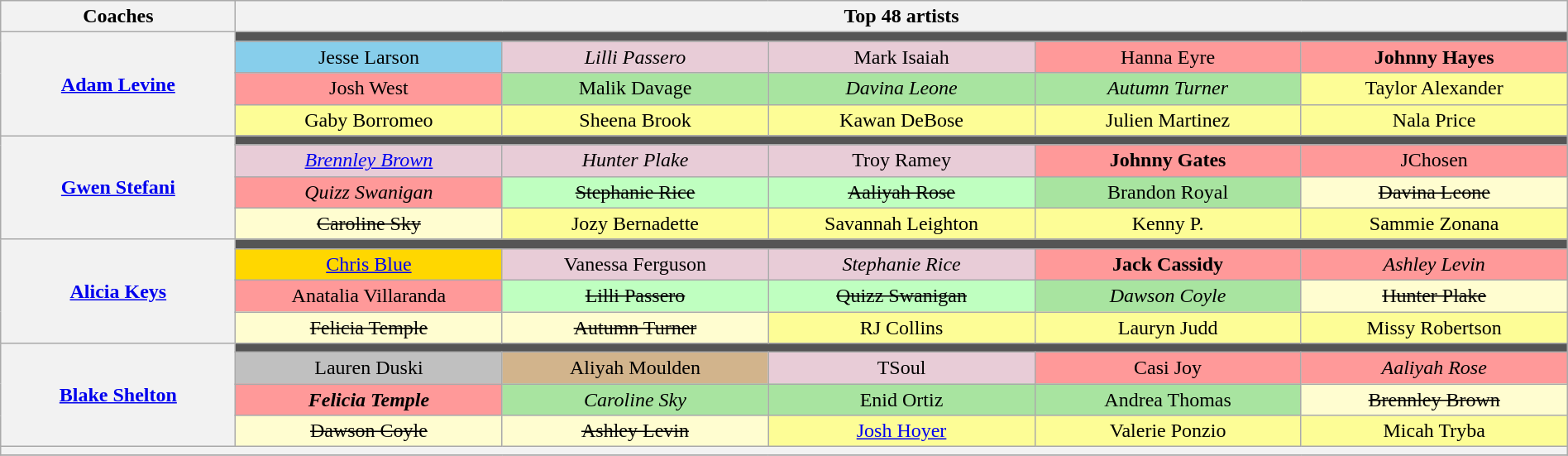<table class="wikitable" style="text-align:center; width:100%;">
<tr>
<th scope="col" style="width:15%;">Coaches</th>
<th colspan="5" style="width:85%">Top 48 artists</th>
</tr>
<tr>
<th rowspan="4"><a href='#'>Adam Levine</a></th>
<td colspan="5" style="background:#555;"></td>
</tr>
<tr>
<td style="background:skyblue" width="17%">Jesse Larson</td>
<td style="background:#E8CCD7" width="17%"><em>Lilli Passero</em></td>
<td style="background:#E8CCD7" width="17%">Mark Isaiah</td>
<td style="background:#FF9999" width="17%">Hanna Eyre</td>
<td style="background:#FF9999" width="17%"><strong>Johnny Hayes</strong></td>
</tr>
<tr>
<td style="background:#FF9999">Josh West</td>
<td style="background:#A8E4A0">Malik Davage</td>
<td style="background:#A8E4A0"><em>Davina Leone</em></td>
<td style="background:#A8E4A0"><em>Autumn Turner</em></td>
<td style="background:#FDFD96">Taylor Alexander</td>
</tr>
<tr>
<td style="background:#FDFD96">Gaby Borromeo</td>
<td style="background:#FDFD96">Sheena Brook</td>
<td style="background:#FDFD96">Kawan DeBose</td>
<td style="background:#FDFD96">Julien Martinez</td>
<td style="background:#FDFD96">Nala Price</td>
</tr>
<tr>
<th rowspan="4"><a href='#'>Gwen Stefani</a></th>
<td colspan="5" style="background:#555;"></td>
</tr>
<tr>
<td style="background:#E8CCD7"><em><a href='#'>Brennley Brown</a></em></td>
<td style="background:#E8CCD7"><em>Hunter Plake</em></td>
<td style="background:#E8CCD7">Troy Ramey</td>
<td style="background:#FF9999"><strong>Johnny Gates</strong></td>
<td style="background:#FF9999">JChosen</td>
</tr>
<tr>
<td style="background:#FF9999"><em>Quizz Swanigan</em></td>
<td style="background:#BFFFC0"><s> Stephanie Rice </s></td>
<td style="background:#BFFFC0"><s> Aaliyah Rose </s></td>
<td style="background:#A8E4A0">Brandon Royal</td>
<td style="background:#FFFDD0"><s> Davina Leone </s></td>
</tr>
<tr>
<td style="background:#FFFDD0"><s> Caroline Sky </s></td>
<td style="background:#FDFD96">Jozy Bernadette</td>
<td style="background:#FDFD96">Savannah Leighton</td>
<td style="background:#FDFD96">Kenny P.</td>
<td style="background:#FDFD96">Sammie Zonana</td>
</tr>
<tr>
<th rowspan="4"><a href='#'>Alicia Keys</a></th>
<td colspan="5" style="background:#555;"></td>
</tr>
<tr>
<td style="background:gold"><a href='#'>Chris Blue</a></td>
<td style="background:#E8CCD7">Vanessa Ferguson</td>
<td style="background:#E8CCD7"><em>Stephanie Rice</em></td>
<td style="background:#FF9999"><strong>Jack Cassidy</strong></td>
<td style="background:#FF9999"><em>Ashley Levin</em></td>
</tr>
<tr>
<td style="background:#FF9999">Anatalia Villaranda</td>
<td style="background:#BFFFC0"><s> Lilli Passero </s></td>
<td style="background:#BFFFC0"><s> Quizz Swanigan </s></td>
<td style="background:#A8E4A0"><em>Dawson Coyle</em></td>
<td style="background:#FFFDD0"><s> Hunter Plake </s></td>
</tr>
<tr>
<td style="background:#FFFDD0"><s>Felicia Temple</s></td>
<td style="background:#FFFDD0"><s> Autumn Turner </s></td>
<td style="background:#FDFD96">RJ Collins</td>
<td style="background:#FDFD96">Lauryn Judd</td>
<td style="background:#FDFD96">Missy Robertson</td>
</tr>
<tr>
<th rowspan="4"><a href='#'>Blake Shelton</a></th>
<td colspan="5" style="background:#555;"></td>
</tr>
<tr>
<td style="background:silver">Lauren Duski</td>
<td style="background:tan">Aliyah Moulden</td>
<td style="background:#E8CCD7">TSoul</td>
<td style="background:#FF9999">Casi Joy</td>
<td style="background:#FF9999"><em>Aaliyah Rose</em></td>
</tr>
<tr>
<td style="background:#FF9999"><strong><em>Felicia Temple</em></strong></td>
<td style="background:#A8E4A0"><em>Caroline Sky</em></td>
<td style="background:#A8E4A0">Enid Ortiz</td>
<td style="background:#A8E4A0">Andrea Thomas</td>
<td style="background:#FFFDD0"><s>Brennley Brown</s></td>
</tr>
<tr>
<td style="background:#FFFDD0"><s>Dawson Coyle</s></td>
<td style="background:#FFFDD0"><s>Ashley Levin</s></td>
<td style="background:#FDFD96"><a href='#'>Josh Hoyer</a></td>
<td style="background:#FDFD96">Valerie Ponzio</td>
<td style="background:#FDFD96">Micah Tryba</td>
</tr>
<tr>
<th colspan="6" style="font-size:90%; line-height:12px;"><small></small></th>
</tr>
<tr>
</tr>
</table>
